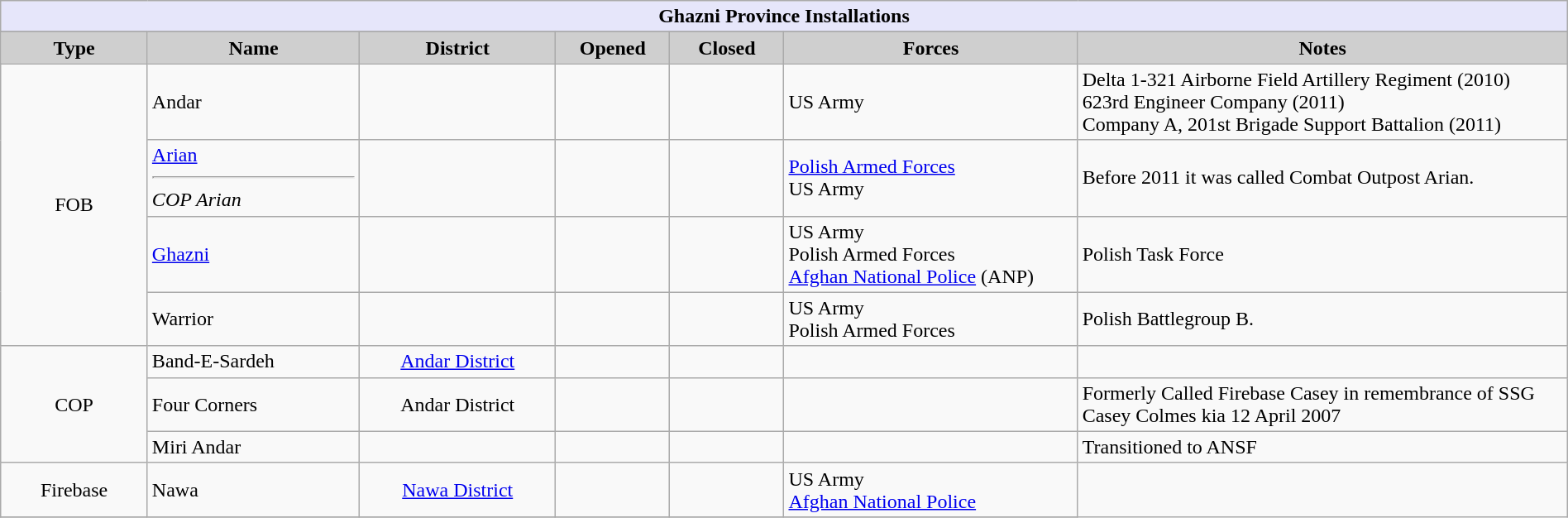<table class="wikitable sortable" width="100%">
<tr>
<th style="align: center; background: lavender" colspan="7"><strong>Ghazni Province Installations</strong></th>
</tr>
<tr style="background:#efefef; color:black">
</tr>
<tr>
<th style="background-color:#cfcfcf;" align="center" width="9%" align="center">Type</th>
<th style="background-color:#cfcfcf;" align="center" width="13%">Name</th>
<th style="background-color:#cfcfcf;" align="center" width="12%">District</th>
<th style="background-color:#cfcfcf;" align="center" width="7%">Opened</th>
<th style="background-color:#cfcfcf;" align="center" width="7%">Closed</th>
<th style="background-color:#cfcfcf;" align="center" width="18%" class="unsortable">Forces</th>
<th style="background-color:#cfcfcf;" align="center" width="30%" class="unsortable">Notes</th>
</tr>
<tr>
<td rowspan="4" align="center">FOB</td>
<td>Andar</td>
<td align="center"></td>
<td align="center"></td>
<td align="center"></td>
<td> US Army</td>
<td>Delta 1-321 Airborne Field Artillery Regiment (2010)<br>623rd Engineer Company (2011)<br>Company A, 201st Brigade Support Battalion (2011)</td>
</tr>
<tr>
<td><a href='#'>Arian</a><hr><em>COP Arian</em></td>
<td align="center"></td>
<td align="center"></td>
<td align="center"></td>
<td> <a href='#'>Polish Armed Forces</a><br> US Army</td>
<td>Before 2011 it was called Combat Outpost Arian.</td>
</tr>
<tr>
<td><a href='#'>Ghazni</a></td>
<td align="center"></td>
<td align="center"></td>
<td align="center"></td>
<td> US Army<br> Polish Armed Forces<br> <a href='#'>Afghan National Police</a> (ANP)</td>
<td>Polish Task Force</td>
</tr>
<tr>
<td>Warrior</td>
<td align="center"></td>
<td align="center"></td>
<td align="center"></td>
<td> US Army<br> Polish Armed Forces</td>
<td>Polish Battlegroup B.</td>
</tr>
<tr>
<td rowspan="3" align="center">COP</td>
<td>Band-E-Sardeh</td>
<td align="center"><a href='#'>Andar District</a></td>
<td align="center"></td>
<td align="center"></td>
<td></td>
<td></td>
</tr>
<tr>
<td>Four Corners</td>
<td align="center">Andar District</td>
<td align="center"></td>
<td align="center"></td>
<td></td>
<td>Formerly Called Firebase Casey in remembrance of SSG Casey Colmes kia 12 April 2007<br></td>
</tr>
<tr>
<td>Miri Andar</td>
<td align="center"></td>
<td align="center"></td>
<td align="center"></td>
<td></td>
<td>Transitioned to ANSF</td>
</tr>
<tr>
<td align="center">Firebase</td>
<td>Nawa</td>
<td align="center"><a href='#'>Nawa District</a></td>
<td align="center"></td>
<td align="center"></td>
<td> US Army<br> <a href='#'>Afghan National Police</a></td>
</tr>
<tr>
</tr>
</table>
